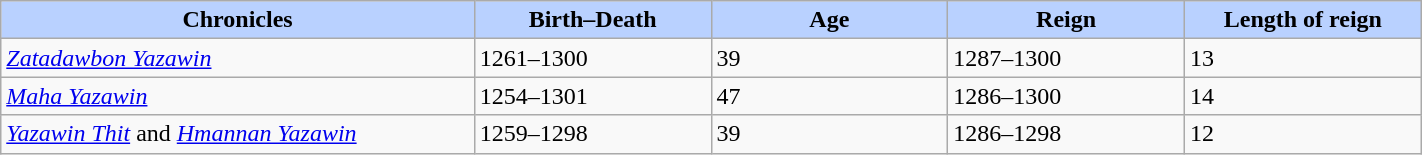<table width=75% class="wikitable">
<tr>
<th style="background-color:#B9D1FF" width=20%>Chronicles</th>
<th style="background-color:#B9D1FF" width=10%>Birth–Death</th>
<th style="background-color:#B9D1FF" width=10%>Age</th>
<th style="background-color:#B9D1FF" width=10%>Reign</th>
<th style="background-color:#B9D1FF" width=10%>Length of reign</th>
</tr>
<tr>
<td><em><a href='#'>Zatadawbon Yazawin</a></em></td>
<td>1261–1300</td>
<td>39</td>
<td>1287–1300</td>
<td>13</td>
</tr>
<tr>
<td><em><a href='#'>Maha Yazawin</a></em></td>
<td>1254–1301</td>
<td>47</td>
<td>1286–1300</td>
<td>14</td>
</tr>
<tr>
<td><em><a href='#'>Yazawin Thit</a></em> and <em><a href='#'>Hmannan Yazawin</a></em></td>
<td>1259–1298</td>
<td>39</td>
<td>1286–1298</td>
<td>12</td>
</tr>
</table>
